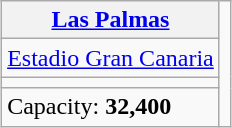<table class="wikitable" style="margin-left: auto; margin-right: auto; border: none;">
<tr>
<th><a href='#'>Las Palmas</a></th>
<td rowspan="4"><br></td>
</tr>
<tr>
<td><a href='#'>Estadio Gran Canaria</a></td>
</tr>
<tr>
<td><small></small></td>
</tr>
<tr>
<td>Capacity: <strong>32,400</strong></td>
</tr>
</table>
